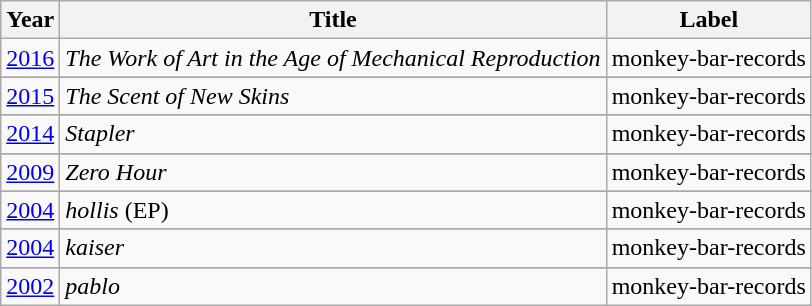<table class="wikitable">
<tr>
<th>Year</th>
<th>Title</th>
<th>Label</th>
</tr>
<tr>
<td><a href='#'>2016</a></td>
<td><em>The Work of Art in the Age of Mechanical Reproduction</em></td>
<td>monkey-bar-records</td>
</tr>
<tr>
</tr>
<tr>
<td><a href='#'>2015</a></td>
<td><em>The Scent of New Skins</em></td>
<td>monkey-bar-records</td>
</tr>
<tr>
</tr>
<tr>
<td><a href='#'>2014</a></td>
<td><em>Stapler</em></td>
<td>monkey-bar-records</td>
</tr>
<tr>
</tr>
<tr>
<td><a href='#'>2009</a></td>
<td><em>Zero Hour</em></td>
<td>monkey-bar-records</td>
</tr>
<tr>
</tr>
<tr>
<td><a href='#'>2004</a></td>
<td><em>hollis</em> (EP)</td>
<td>monkey-bar-records</td>
</tr>
<tr>
</tr>
<tr>
<td><a href='#'>2004</a></td>
<td><em>kaiser</em></td>
<td>monkey-bar-records</td>
</tr>
<tr>
</tr>
<tr>
<td><a href='#'>2002</a></td>
<td><em>pablo</em></td>
<td>monkey-bar-records</td>
</tr>
</table>
